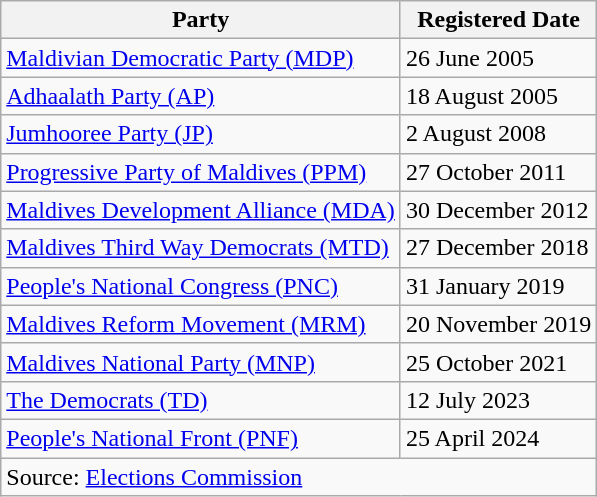<table class="wikitable">
<tr>
<th>Party</th>
<th>Registered Date</th>
</tr>
<tr>
<td><a href='#'>Maldivian Democratic Party (MDP)</a></td>
<td>26 June 2005</td>
</tr>
<tr>
<td><a href='#'>Adhaalath Party (AP)</a></td>
<td>18 August 2005</td>
</tr>
<tr>
<td><a href='#'>Jumhooree Party (JP)</a></td>
<td>2 August 2008</td>
</tr>
<tr>
<td><a href='#'>Progressive Party of Maldives (PPM)</a></td>
<td>27 October 2011</td>
</tr>
<tr>
<td><a href='#'>Maldives Development Alliance (MDA)</a></td>
<td>30 December 2012</td>
</tr>
<tr>
<td><a href='#'>Maldives Third Way Democrats (MTD)</a></td>
<td>27 December 2018</td>
</tr>
<tr>
<td><a href='#'>People's National Congress (PNC)</a></td>
<td>31 January 2019</td>
</tr>
<tr>
<td><a href='#'>Maldives Reform Movement (MRM)</a></td>
<td>20 November 2019</td>
</tr>
<tr>
<td><a href='#'>Maldives National Party (MNP)</a></td>
<td>25 October 2021</td>
</tr>
<tr>
<td><a href='#'>The Democrats (TD)</a></td>
<td>12 July 2023</td>
</tr>
<tr>
<td><a href='#'>People's National Front (PNF)</a></td>
<td>25 April 2024</td>
</tr>
<tr>
<td colspan="2">Source: <a href='#'>Elections Commission</a></td>
</tr>
</table>
